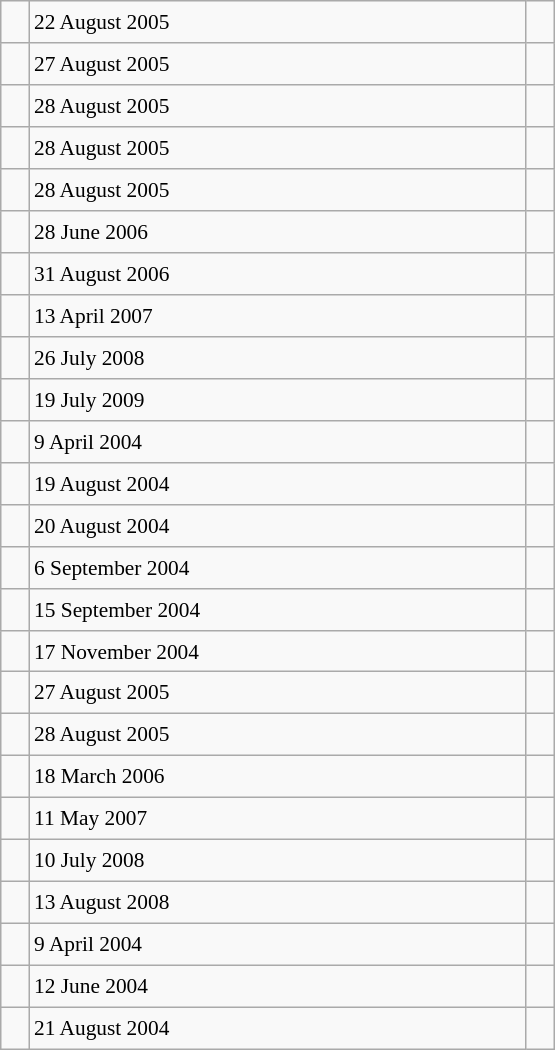<table class="wikitable" style="font-size: 89%; float: left; width: 26em; margin-right: 1em; height: 700px">
<tr>
<td></td>
<td>22 August 2005</td>
<td></td>
</tr>
<tr>
<td></td>
<td>27 August 2005</td>
<td></td>
</tr>
<tr>
<td></td>
<td>28 August 2005</td>
<td></td>
</tr>
<tr>
<td></td>
<td>28 August 2005</td>
<td></td>
</tr>
<tr>
<td></td>
<td>28 August 2005</td>
<td></td>
</tr>
<tr>
<td></td>
<td>28 June 2006</td>
<td></td>
</tr>
<tr>
<td></td>
<td>31 August 2006</td>
<td></td>
</tr>
<tr>
<td></td>
<td>13 April 2007</td>
<td></td>
</tr>
<tr>
<td></td>
<td>26 July 2008</td>
<td></td>
</tr>
<tr>
<td></td>
<td>19 July 2009</td>
<td></td>
</tr>
<tr>
<td></td>
<td>9 April 2004</td>
<td></td>
</tr>
<tr>
<td></td>
<td>19 August 2004</td>
<td></td>
</tr>
<tr>
<td></td>
<td>20 August 2004</td>
<td></td>
</tr>
<tr>
<td></td>
<td>6 September 2004</td>
<td></td>
</tr>
<tr>
<td></td>
<td>15 September 2004</td>
<td></td>
</tr>
<tr>
<td></td>
<td>17 November 2004</td>
<td></td>
</tr>
<tr>
<td></td>
<td>27 August 2005</td>
<td></td>
</tr>
<tr>
<td></td>
<td>28 August 2005</td>
<td></td>
</tr>
<tr>
<td></td>
<td>18 March 2006</td>
<td></td>
</tr>
<tr>
<td></td>
<td>11 May 2007</td>
<td></td>
</tr>
<tr>
<td></td>
<td>10 July 2008</td>
<td></td>
</tr>
<tr>
<td></td>
<td>13 August 2008</td>
<td></td>
</tr>
<tr>
<td></td>
<td>9 April 2004</td>
<td></td>
</tr>
<tr>
<td></td>
<td>12 June 2004</td>
<td></td>
</tr>
<tr>
<td></td>
<td>21 August 2004</td>
<td></td>
</tr>
</table>
